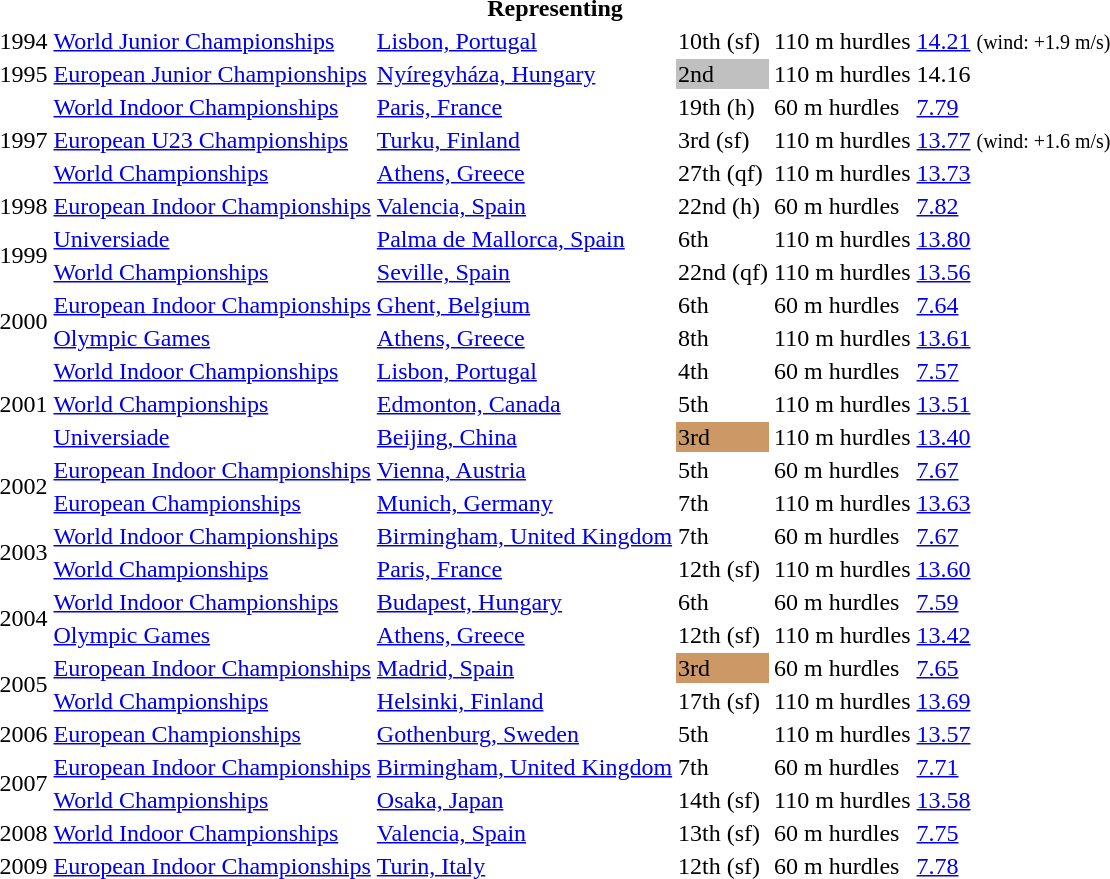<table>
<tr>
<th colspan="6">Representing </th>
</tr>
<tr>
<td>1994</td>
<td><a href='#'>World Junior Championships</a></td>
<td><a href='#'>Lisbon, Portugal</a></td>
<td>10th (sf)</td>
<td>110 m hurdles</td>
<td><a href='#'>14.21</a> <small>(wind: +1.9 m/s)</small></td>
</tr>
<tr>
<td>1995</td>
<td><a href='#'>European Junior Championships</a></td>
<td><a href='#'>Nyíregyháza, Hungary</a></td>
<td bgcolor=silver>2nd</td>
<td>110 m hurdles</td>
<td>14.16</td>
</tr>
<tr>
<td rowspan=3>1997</td>
<td><a href='#'>World Indoor Championships</a></td>
<td><a href='#'>Paris, France</a></td>
<td>19th (h)</td>
<td>60 m hurdles</td>
<td><a href='#'>7.79</a></td>
</tr>
<tr>
<td><a href='#'>European U23 Championships</a></td>
<td><a href='#'>Turku, Finland</a></td>
<td>3rd (sf)</td>
<td>110 m hurdles</td>
<td><a href='#'>13.77</a> <small>(wind: +1.6 m/s)</small> </td>
</tr>
<tr>
<td><a href='#'>World Championships</a></td>
<td><a href='#'>Athens, Greece</a></td>
<td>27th (qf)</td>
<td>110 m hurdles</td>
<td><a href='#'>13.73</a></td>
</tr>
<tr>
<td>1998</td>
<td><a href='#'>European Indoor Championships</a></td>
<td><a href='#'>Valencia, Spain</a></td>
<td>22nd (h)</td>
<td>60 m hurdles</td>
<td><a href='#'>7.82</a></td>
</tr>
<tr>
<td rowspan=2>1999</td>
<td><a href='#'>Universiade</a></td>
<td><a href='#'>Palma de Mallorca, Spain</a></td>
<td>6th</td>
<td>110 m hurdles</td>
<td><a href='#'>13.80</a></td>
</tr>
<tr>
<td><a href='#'>World Championships</a></td>
<td><a href='#'>Seville, Spain</a></td>
<td>22nd (qf)</td>
<td>110 m hurdles</td>
<td><a href='#'>13.56</a></td>
</tr>
<tr>
<td rowspan=2>2000</td>
<td><a href='#'>European Indoor Championships</a></td>
<td><a href='#'>Ghent, Belgium</a></td>
<td>6th</td>
<td>60 m hurdles</td>
<td><a href='#'>7.64</a></td>
</tr>
<tr>
<td><a href='#'>Olympic Games</a></td>
<td><a href='#'>Athens, Greece</a></td>
<td>8th</td>
<td>110 m hurdles</td>
<td><a href='#'>13.61</a></td>
</tr>
<tr>
<td rowspan=3>2001</td>
<td><a href='#'>World Indoor Championships</a></td>
<td><a href='#'>Lisbon, Portugal</a></td>
<td>4th</td>
<td>60 m hurdles</td>
<td><a href='#'>7.57</a></td>
</tr>
<tr>
<td><a href='#'>World Championships</a></td>
<td><a href='#'>Edmonton, Canada</a></td>
<td>5th</td>
<td>110 m hurdles</td>
<td><a href='#'>13.51</a></td>
</tr>
<tr>
<td><a href='#'>Universiade</a></td>
<td><a href='#'>Beijing, China</a></td>
<td bgcolor=cc9966>3rd</td>
<td>110 m hurdles</td>
<td><a href='#'>13.40</a></td>
</tr>
<tr>
<td rowspan=2>2002</td>
<td><a href='#'>European Indoor Championships</a></td>
<td><a href='#'>Vienna, Austria</a></td>
<td>5th</td>
<td>60 m hurdles</td>
<td><a href='#'>7.67</a></td>
</tr>
<tr>
<td><a href='#'>European Championships</a></td>
<td><a href='#'>Munich, Germany</a></td>
<td>7th</td>
<td>110 m hurdles</td>
<td><a href='#'>13.63</a></td>
</tr>
<tr>
<td rowspan=2>2003</td>
<td><a href='#'>World Indoor Championships</a></td>
<td><a href='#'>Birmingham, United Kingdom</a></td>
<td>7th</td>
<td>60 m hurdles</td>
<td><a href='#'>7.67</a></td>
</tr>
<tr>
<td><a href='#'>World Championships</a></td>
<td><a href='#'>Paris, France</a></td>
<td>12th (sf)</td>
<td>110 m hurdles</td>
<td><a href='#'>13.60</a></td>
</tr>
<tr>
<td rowspan=2>2004</td>
<td><a href='#'>World Indoor Championships</a></td>
<td><a href='#'>Budapest, Hungary</a></td>
<td>6th</td>
<td>60 m hurdles</td>
<td><a href='#'>7.59</a></td>
</tr>
<tr>
<td><a href='#'>Olympic Games</a></td>
<td><a href='#'>Athens, Greece</a></td>
<td>12th (sf)</td>
<td>110 m hurdles</td>
<td><a href='#'>13.42</a></td>
</tr>
<tr>
<td rowspan=2>2005</td>
<td><a href='#'>European Indoor Championships</a></td>
<td><a href='#'>Madrid, Spain</a></td>
<td bgcolor=cc9966>3rd</td>
<td>60 m hurdles</td>
<td><a href='#'>7.65</a></td>
</tr>
<tr>
<td><a href='#'>World Championships</a></td>
<td><a href='#'>Helsinki, Finland</a></td>
<td>17th (sf)</td>
<td>110 m hurdles</td>
<td><a href='#'>13.69</a></td>
</tr>
<tr>
<td>2006</td>
<td><a href='#'>European Championships</a></td>
<td><a href='#'>Gothenburg, Sweden</a></td>
<td>5th</td>
<td>110 m hurdles</td>
<td><a href='#'>13.57</a></td>
</tr>
<tr>
<td rowspan=2>2007</td>
<td><a href='#'>European Indoor Championships</a></td>
<td><a href='#'>Birmingham, United Kingdom</a></td>
<td>7th</td>
<td>60 m hurdles</td>
<td><a href='#'>7.71</a></td>
</tr>
<tr>
<td><a href='#'>World Championships</a></td>
<td><a href='#'>Osaka, Japan</a></td>
<td>14th (sf)</td>
<td>110 m hurdles</td>
<td><a href='#'>13.58</a></td>
</tr>
<tr>
<td>2008</td>
<td><a href='#'>World Indoor Championships</a></td>
<td><a href='#'>Valencia, Spain</a></td>
<td>13th (sf)</td>
<td>60 m hurdles</td>
<td><a href='#'>7.75</a></td>
</tr>
<tr>
<td>2009</td>
<td><a href='#'>European Indoor Championships</a></td>
<td><a href='#'>Turin, Italy</a></td>
<td>12th (sf)</td>
<td>60 m hurdles</td>
<td><a href='#'>7.78</a></td>
</tr>
</table>
